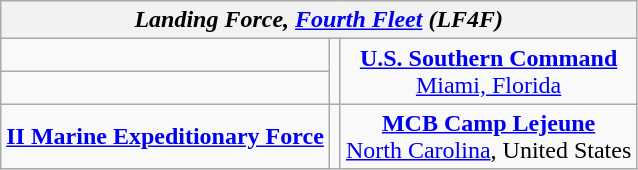<table class="wikitable" style="text-align:center;">
<tr>
<th colspan="3"><strong><em>Landing Force, <a href='#'>Fourth Fleet</a> (LF4F)</em></strong></th>
</tr>
<tr>
<td></td>
<td rowspan="2"></td>
<td rowspan="2"><strong><a href='#'>U.S. Southern Command</a></strong><br><a href='#'>Miami, Florida</a></td>
</tr>
<tr>
<td></td>
</tr>
<tr>
<td><strong><a href='#'>II Marine Expeditionary Force</a></strong></td>
<td></td>
<td><strong><a href='#'>MCB Camp Lejeune</a><br></strong><a href='#'>North Carolina</a>, United States</td>
</tr>
</table>
